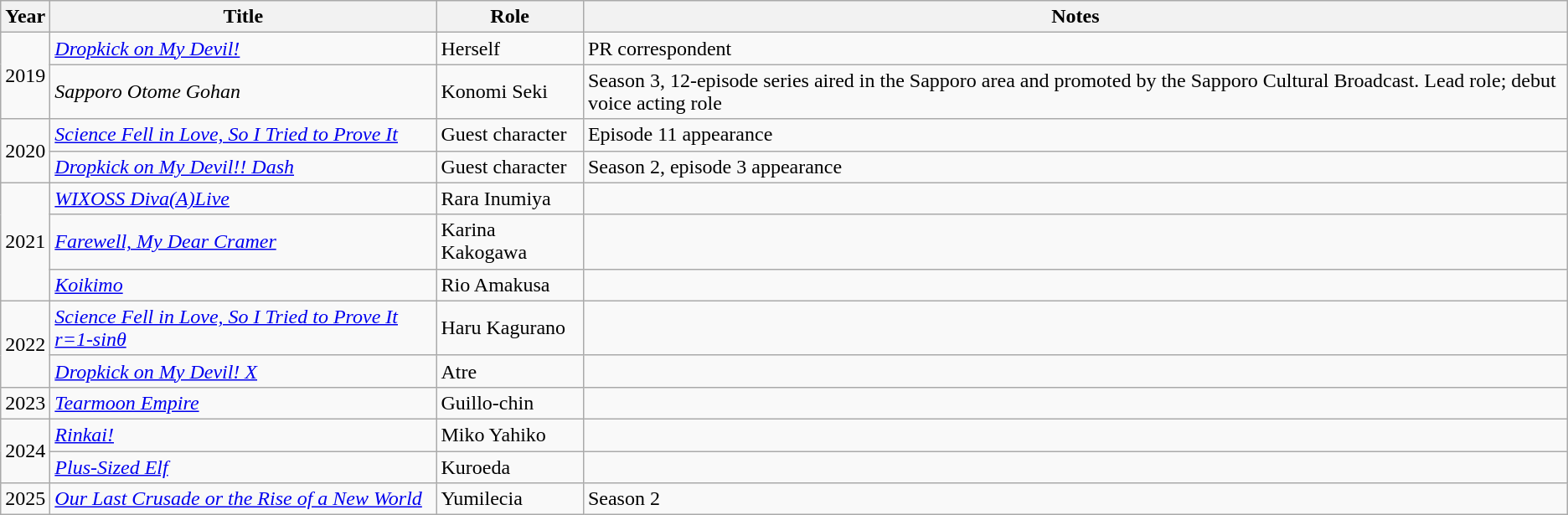<table class="wikitable sortable">
<tr>
<th>Year</th>
<th>Title</th>
<th>Role</th>
<th class="unsortable">Notes</th>
</tr>
<tr>
<td rowspan="2">2019</td>
<td><em><a href='#'>Dropkick on My Devil!</a></em></td>
<td>Herself</td>
<td>PR correspondent</td>
</tr>
<tr>
<td><em>Sapporo Otome Gohan</em></td>
<td>Konomi Seki</td>
<td>Season 3, 12-episode series aired in the Sapporo area and promoted by the Sapporo Cultural Broadcast. Lead role; debut voice acting role</td>
</tr>
<tr>
<td rowspan="2">2020</td>
<td><em><a href='#'>Science Fell in Love, So I Tried to Prove It</a></em></td>
<td>Guest character</td>
<td>Episode 11 appearance</td>
</tr>
<tr>
<td><em><a href='#'>Dropkick on My Devil!! Dash</a></em></td>
<td>Guest character</td>
<td>Season 2, episode 3 appearance</td>
</tr>
<tr>
<td rowspan="3">2021</td>
<td><em><a href='#'>WIXOSS Diva(A)Live</a></em></td>
<td>Rara Inumiya</td>
<td></td>
</tr>
<tr>
<td><em><a href='#'>Farewell, My Dear Cramer</a></em></td>
<td>Karina Kakogawa</td>
<td></td>
</tr>
<tr>
<td><em><a href='#'>Koikimo</a></em></td>
<td>Rio Amakusa</td>
<td></td>
</tr>
<tr>
<td rowspan="2">2022</td>
<td><em><a href='#'>Science Fell in Love, So I Tried to Prove It r=1-sinθ</a></em></td>
<td>Haru Kagurano</td>
<td></td>
</tr>
<tr>
<td><em><a href='#'>Dropkick on My Devil! X</a></em></td>
<td>Atre</td>
<td></td>
</tr>
<tr>
<td rowspan="1">2023</td>
<td><em><a href='#'>Tearmoon Empire</a></em></td>
<td>Guillo-chin</td>
<td></td>
</tr>
<tr>
<td rowspan="2">2024</td>
<td><em><a href='#'>Rinkai!</a></em></td>
<td>Miko Yahiko</td>
</tr>
<tr>
<td><em><a href='#'>Plus-Sized Elf</a></em></td>
<td>Kuroeda</td>
<td></td>
</tr>
<tr>
<td>2025</td>
<td><em><a href='#'>Our Last Crusade or the Rise of a New World</a></em></td>
<td>Yumilecia</td>
<td>Season 2</td>
</tr>
</table>
